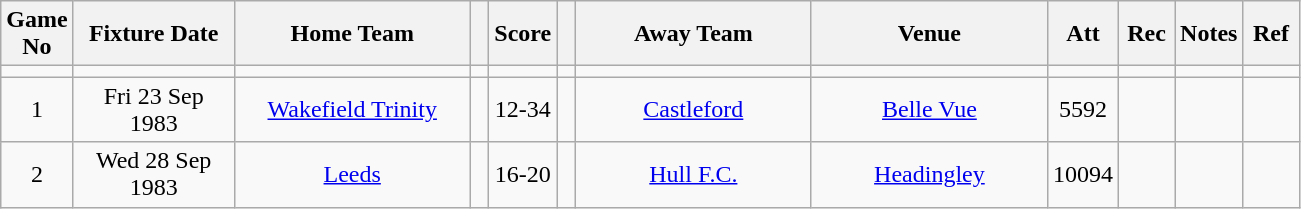<table class="wikitable" style="text-align:center;">
<tr>
<th width=20 abbr="No">Game No</th>
<th width=100 abbr="Date">Fixture Date</th>
<th width=150 abbr="Home Team">Home Team</th>
<th width=5 abbr="space"></th>
<th width=20 abbr="Score">Score</th>
<th width=5 abbr="space"></th>
<th width=150 abbr="Away Team">Away Team</th>
<th width=150 abbr="Venue">Venue</th>
<th width=30 abbr="Att">Att</th>
<th width=30 abbr="Rec">Rec</th>
<th width=20 abbr="Notes">Notes</th>
<th width=30 abbr="Ref">Ref</th>
</tr>
<tr>
<td></td>
<td></td>
<td></td>
<td></td>
<td></td>
<td></td>
<td></td>
<td></td>
<td></td>
<td></td>
<td></td>
</tr>
<tr>
<td>1</td>
<td>Fri 23 Sep 1983</td>
<td><a href='#'>Wakefield Trinity</a></td>
<td></td>
<td>12-34</td>
<td></td>
<td><a href='#'>Castleford</a></td>
<td><a href='#'>Belle Vue</a></td>
<td>5592</td>
<td></td>
<td></td>
<td></td>
</tr>
<tr>
<td>2</td>
<td>Wed 28 Sep 1983</td>
<td><a href='#'>Leeds</a></td>
<td></td>
<td>16-20</td>
<td></td>
<td><a href='#'>Hull F.C.</a></td>
<td><a href='#'>Headingley</a></td>
<td>10094</td>
<td></td>
<td></td>
<td></td>
</tr>
</table>
